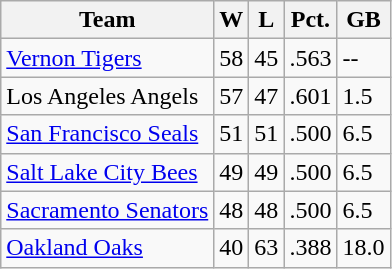<table class="wikitable">
<tr>
<th>Team</th>
<th>W</th>
<th>L</th>
<th>Pct.</th>
<th>GB</th>
</tr>
<tr>
<td><a href='#'>Vernon Tigers</a></td>
<td>58</td>
<td>45</td>
<td>.563</td>
<td>--</td>
</tr>
<tr>
<td>Los Angeles Angels</td>
<td>57</td>
<td>47</td>
<td>.601</td>
<td>1.5</td>
</tr>
<tr>
<td><a href='#'>San Francisco Seals</a></td>
<td>51</td>
<td>51</td>
<td>.500</td>
<td>6.5</td>
</tr>
<tr>
<td><a href='#'>Salt Lake City Bees</a></td>
<td>49</td>
<td>49</td>
<td>.500</td>
<td>6.5</td>
</tr>
<tr>
<td><a href='#'>Sacramento Senators</a></td>
<td>48</td>
<td>48</td>
<td>.500</td>
<td>6.5</td>
</tr>
<tr>
<td><a href='#'>Oakland Oaks</a></td>
<td>40</td>
<td>63</td>
<td>.388</td>
<td>18.0</td>
</tr>
</table>
